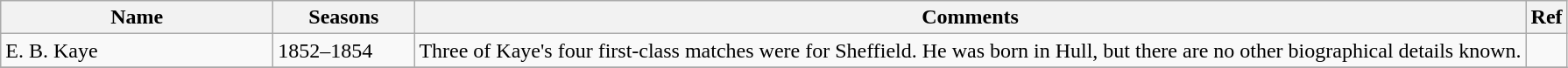<table class="wikitable">
<tr>
<th style="width:200px">Name</th>
<th style="width: 100px">Seasons</th>
<th>Comments</th>
<th>Ref</th>
</tr>
<tr>
<td>E. B. Kaye</td>
<td>1852–1854</td>
<td>Three of Kaye's four first-class matches were for Sheffield. He was born in Hull, but there are no other biographical details known.</td>
<td></td>
</tr>
<tr>
</tr>
</table>
